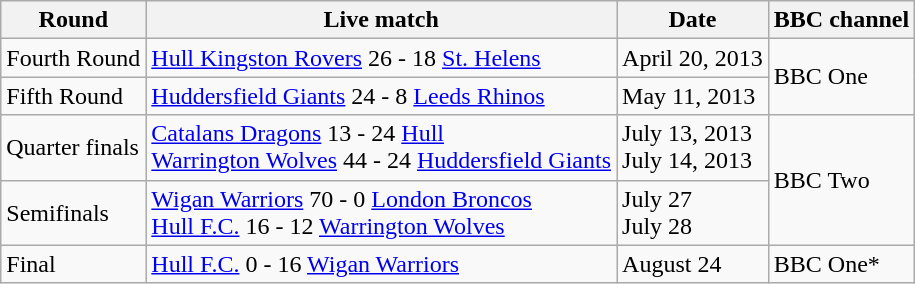<table class="wikitable">
<tr>
<th>Round</th>
<th>Live match</th>
<th>Date</th>
<th>BBC channel</th>
</tr>
<tr>
<td>Fourth Round</td>
<td><a href='#'>Hull Kingston Rovers</a> 26 - 18 <a href='#'>St. Helens</a></td>
<td>April 20, 2013</td>
<td rowspan=2>BBC One</td>
</tr>
<tr>
<td>Fifth Round</td>
<td><a href='#'>Huddersfield Giants</a> 24 - 8 <a href='#'>Leeds Rhinos</a></td>
<td>May 11, 2013</td>
</tr>
<tr>
<td>Quarter finals</td>
<td><a href='#'>Catalans Dragons</a> 13 - 24 <a href='#'>Hull</a><br><a href='#'>Warrington Wolves</a> 44 - 24 <a href='#'>Huddersfield Giants</a></td>
<td>July 13, 2013<br>July 14, 2013</td>
<td rowspan=2>BBC Two</td>
</tr>
<tr>
<td>Semifinals</td>
<td><a href='#'>Wigan Warriors</a> 70 - 0 <a href='#'>London Broncos</a><br><a href='#'>Hull F.C.</a> 16 - 12 <a href='#'>Warrington Wolves</a></td>
<td>July 27<br>July 28</td>
</tr>
<tr>
<td>Final</td>
<td><a href='#'>Hull F.C.</a> 0 - 16 <a href='#'>Wigan Warriors</a></td>
<td>August 24</td>
<td>BBC One*</td>
</tr>
</table>
